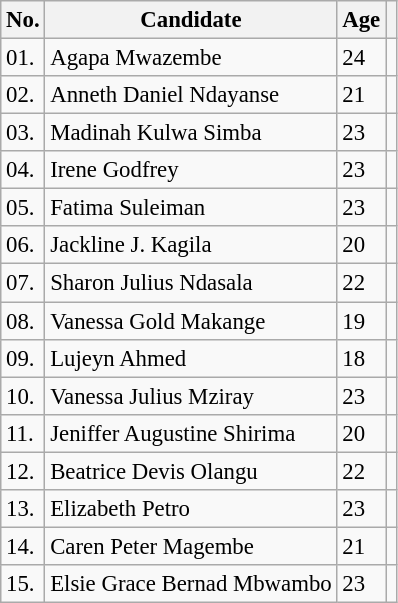<table class="wikitable defaultcenter col2left" style="font-size: 95%;">
<tr>
<th>No.</th>
<th>Candidate</th>
<th>Age</th>
<th></th>
</tr>
<tr>
<td>01.</td>
<td>Agapa Mwazembe</td>
<td>24</td>
<td></td>
</tr>
<tr>
<td>02.</td>
<td>Anneth Daniel Ndayanse</td>
<td>21</td>
<td></td>
</tr>
<tr>
<td>03.</td>
<td>Madinah Kulwa Simba</td>
<td>23</td>
<td></td>
</tr>
<tr>
<td>04.</td>
<td>Irene Godfrey</td>
<td>23</td>
<td></td>
</tr>
<tr>
<td>05.</td>
<td>Fatima Suleiman</td>
<td>23</td>
<td></td>
</tr>
<tr>
<td>06.</td>
<td>Jackline J. Kagila</td>
<td>20</td>
<td></td>
</tr>
<tr>
<td>07.</td>
<td>Sharon Julius Ndasala</td>
<td>22</td>
<td></td>
</tr>
<tr>
<td>08.</td>
<td>Vanessa Gold Makange</td>
<td>19</td>
<td></td>
</tr>
<tr>
<td>09.</td>
<td>Lujeyn Ahmed</td>
<td>18</td>
<td></td>
</tr>
<tr>
<td>10.</td>
<td>Vanessa Julius Mziray</td>
<td>23</td>
<td></td>
</tr>
<tr>
<td>11.</td>
<td>Jeniffer Augustine Shirima</td>
<td>20</td>
<td></td>
</tr>
<tr>
<td>12.</td>
<td>Beatrice Devis Olangu</td>
<td>22</td>
<td></td>
</tr>
<tr>
<td>13.</td>
<td>Elizabeth Petro</td>
<td>23</td>
<td></td>
</tr>
<tr>
<td>14.</td>
<td>Caren Peter Magembe</td>
<td>21</td>
<td></td>
</tr>
<tr>
<td>15.</td>
<td>Elsie Grace Bernad Mbwambo</td>
<td>23</td>
<td></td>
</tr>
</table>
